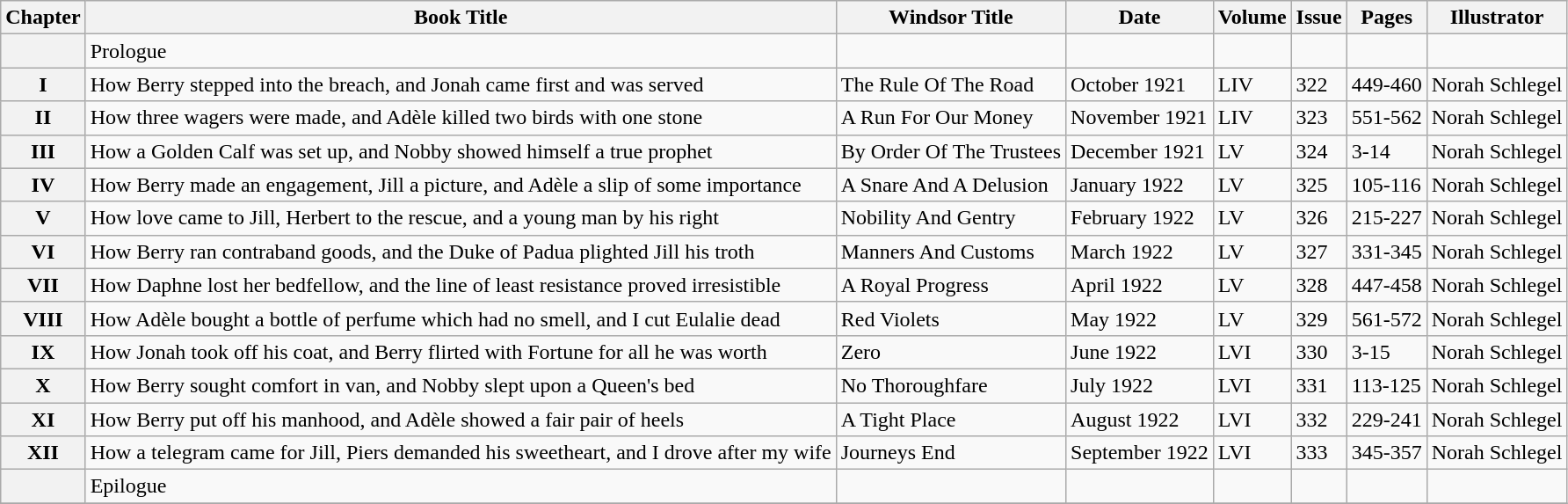<table class="wikitable plainrowheaders sortable" style="margin-right: 0;">
<tr>
<th scope="col">Chapter</th>
<th scope="col">Book Title</th>
<th scope="col">Windsor Title</th>
<th scope="col">Date</th>
<th scope="col">Volume</th>
<th scope="col">Issue</th>
<th scope="col">Pages</th>
<th scope="col">Illustrator</th>
</tr>
<tr>
<th scope="row"></th>
<td>Prologue</td>
<td></td>
<td></td>
<td></td>
<td></td>
<td></td>
<td></td>
</tr>
<tr>
<th scope="row">I</th>
<td>How Berry stepped into the breach, and Jonah came first and was served</td>
<td>The Rule Of The Road</td>
<td>October 1921</td>
<td>LIV</td>
<td>322</td>
<td>449-460</td>
<td>Norah Schlegel</td>
</tr>
<tr>
<th scope="row">II</th>
<td>How three wagers were made, and Adèle killed two birds with one stone</td>
<td>A Run For Our Money</td>
<td>November 1921</td>
<td>LIV</td>
<td>323</td>
<td>551-562</td>
<td>Norah Schlegel</td>
</tr>
<tr>
<th scope="row">III</th>
<td>How a Golden Calf was set up, and Nobby showed himself a true prophet</td>
<td>By Order Of The Trustees</td>
<td>December 1921</td>
<td>LV</td>
<td>324</td>
<td>3-14</td>
<td>Norah Schlegel</td>
</tr>
<tr>
<th scope="row">IV</th>
<td>How Berry made an engagement, Jill a picture, and Adèle a slip of some importance</td>
<td>A Snare And A Delusion</td>
<td>January 1922</td>
<td>LV</td>
<td>325</td>
<td>105-116</td>
<td>Norah Schlegel</td>
</tr>
<tr>
<th scope="row">V</th>
<td>How love came to Jill, Herbert to the rescue, and a young man by his right</td>
<td>Nobility And Gentry</td>
<td>February 1922</td>
<td>LV</td>
<td>326</td>
<td>215-227</td>
<td>Norah Schlegel</td>
</tr>
<tr>
<th scope="row">VI</th>
<td>How Berry ran contraband goods, and the Duke of Padua plighted Jill his troth</td>
<td>Manners And Customs</td>
<td>March 1922</td>
<td>LV</td>
<td>327</td>
<td>331-345</td>
<td>Norah Schlegel</td>
</tr>
<tr>
<th scope="row">VII</th>
<td>How Daphne lost her bedfellow, and the line of least resistance proved irresistible</td>
<td>A Royal Progress</td>
<td>April 1922</td>
<td>LV</td>
<td>328</td>
<td>447-458</td>
<td>Norah Schlegel</td>
</tr>
<tr>
<th scope="row">VIII</th>
<td>How Adèle bought a bottle of perfume which had no smell, and I cut Eulalie dead</td>
<td>Red Violets</td>
<td>May 1922</td>
<td>LV</td>
<td>329</td>
<td>561-572</td>
<td>Norah Schlegel</td>
</tr>
<tr>
<th scope="row">IX</th>
<td>How Jonah took off his coat, and Berry flirted with Fortune for all he was worth</td>
<td>Zero</td>
<td>June 1922</td>
<td>LVI</td>
<td>330</td>
<td>3-15</td>
<td>Norah Schlegel</td>
</tr>
<tr>
<th scope="row">X</th>
<td>How Berry sought comfort in van, and Nobby slept upon a Queen's bed</td>
<td>No Thoroughfare</td>
<td>July 1922</td>
<td>LVI</td>
<td>331</td>
<td>113-125</td>
<td>Norah Schlegel</td>
</tr>
<tr>
<th scope="row">XI</th>
<td>How Berry put off his manhood, and Adèle showed a fair pair of heels</td>
<td>A Tight Place</td>
<td>August 1922</td>
<td>LVI</td>
<td>332</td>
<td>229-241</td>
<td>Norah Schlegel</td>
</tr>
<tr>
<th scope="row">XII</th>
<td>How a telegram came for Jill, Piers demanded his sweetheart, and I drove after my wife</td>
<td>Journeys End</td>
<td>September 1922</td>
<td>LVI</td>
<td>333</td>
<td>345-357</td>
<td>Norah Schlegel</td>
</tr>
<tr>
<th scope="row"></th>
<td>Epilogue</td>
<td></td>
<td></td>
<td></td>
<td></td>
<td></td>
<td></td>
</tr>
<tr>
</tr>
</table>
